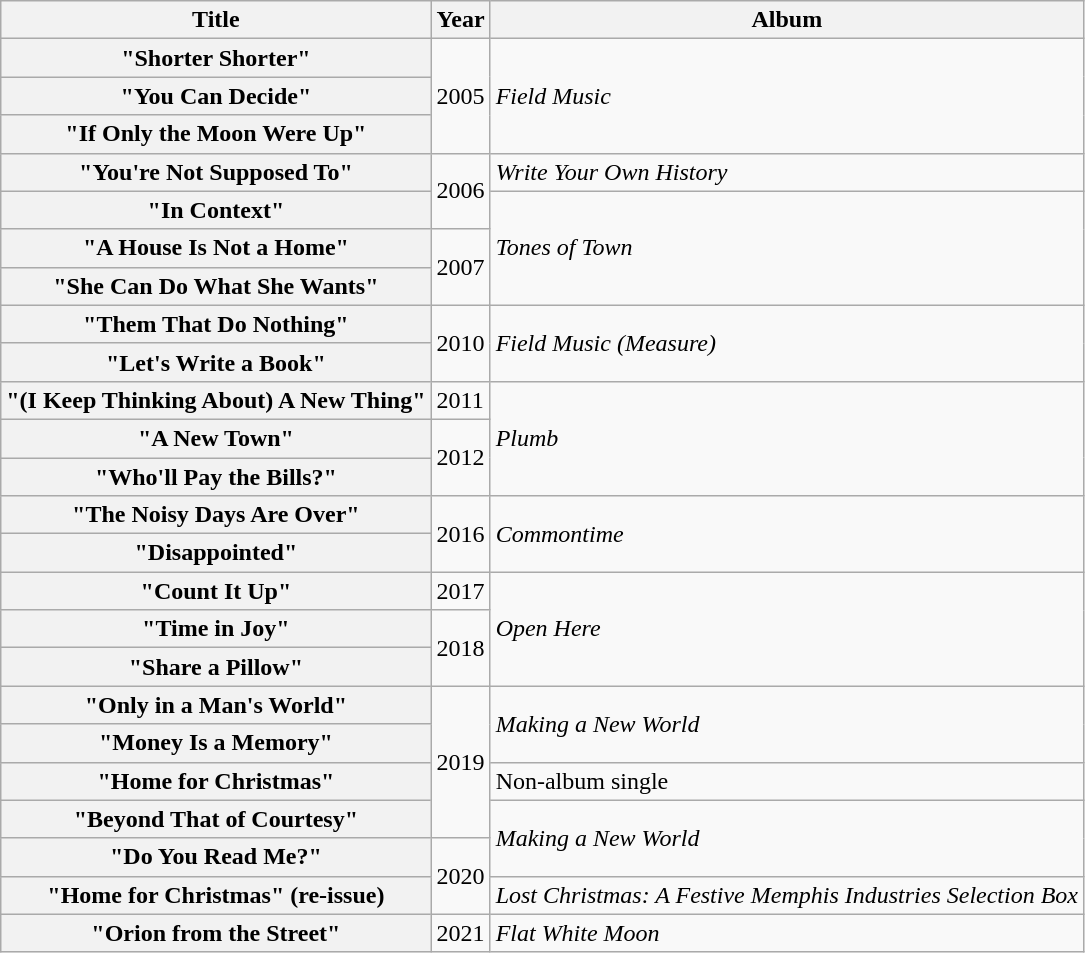<table class="wikitable plainrowheaders">
<tr>
<th scope="col">Title</th>
<th scope="col">Year</th>
<th scope="col">Album</th>
</tr>
<tr>
<th scope="row">"Shorter Shorter"</th>
<td rowspan="3">2005</td>
<td rowspan="3"><em>Field Music</em></td>
</tr>
<tr>
<th scope="row">"You Can Decide"</th>
</tr>
<tr>
<th scope="row">"If Only the Moon Were Up"</th>
</tr>
<tr>
<th scope="row">"You're Not Supposed To"</th>
<td rowspan="2">2006</td>
<td><em>Write Your Own History</em></td>
</tr>
<tr>
<th scope="row">"In Context"</th>
<td rowspan="3"><em>Tones of Town</em></td>
</tr>
<tr>
<th scope="row">"A House Is Not a Home"</th>
<td rowspan="2">2007</td>
</tr>
<tr>
<th scope="row">"She Can Do What She Wants"</th>
</tr>
<tr>
<th scope="row">"Them That Do Nothing"</th>
<td rowspan="2">2010</td>
<td rowspan="2"><em>Field Music (Measure)</em></td>
</tr>
<tr>
<th scope="row">"Let's Write a Book"</th>
</tr>
<tr>
<th scope="row">"(I Keep Thinking About) A New Thing"</th>
<td>2011</td>
<td rowspan="3"><em>Plumb</em></td>
</tr>
<tr>
<th scope="row">"A New Town"</th>
<td rowspan="2">2012</td>
</tr>
<tr>
<th scope="row">"Who'll Pay the Bills?"</th>
</tr>
<tr>
<th scope="row">"The Noisy Days Are Over"</th>
<td rowspan="2">2016</td>
<td rowspan="2"><em>Commontime</em></td>
</tr>
<tr>
<th scope="row">"Disappointed"</th>
</tr>
<tr>
<th scope="row">"Count It Up"</th>
<td>2017</td>
<td rowspan="3"><em>Open Here</em></td>
</tr>
<tr>
<th scope="row">"Time in Joy"</th>
<td rowspan="2">2018</td>
</tr>
<tr>
<th scope="row">"Share a Pillow"</th>
</tr>
<tr>
<th scope="row">"Only in a Man's World"</th>
<td rowspan="4">2019</td>
<td rowspan="2"><em>Making a New World</em></td>
</tr>
<tr>
<th scope="row">"Money Is a Memory"</th>
</tr>
<tr>
<th scope="row">"Home for Christmas"</th>
<td>Non-album single</td>
</tr>
<tr>
<th scope="row">"Beyond That of Courtesy"</th>
<td rowspan="2"><em>Making a New World</em></td>
</tr>
<tr>
<th scope="row">"Do You Read Me?"</th>
<td rowspan="2">2020</td>
</tr>
<tr>
<th scope="row">"Home for Christmas" (re-issue)</th>
<td><em>Lost Christmas: A Festive Memphis Industries Selection Box</em></td>
</tr>
<tr>
<th scope="row">"Orion from the Street"</th>
<td>2021</td>
<td><em>Flat White Moon</em></td>
</tr>
</table>
